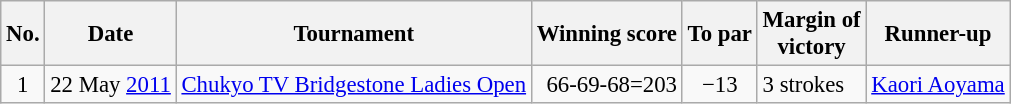<table class="wikitable " style="font-size:95%;">
<tr>
<th>No.</th>
<th>Date</th>
<th>Tournament</th>
<th>Winning score</th>
<th>To par</th>
<th>Margin of<br>victory</th>
<th>Runner-up</th>
</tr>
<tr>
<td align=center>1</td>
<td align=right>22 May <a href='#'>2011</a></td>
<td><a href='#'>Chukyo TV Bridgestone Ladies Open</a></td>
<td align=right>66-69-68=203</td>
<td align=center>−13</td>
<td>3 strokes</td>
<td> <a href='#'>Kaori Aoyama</a></td>
</tr>
</table>
